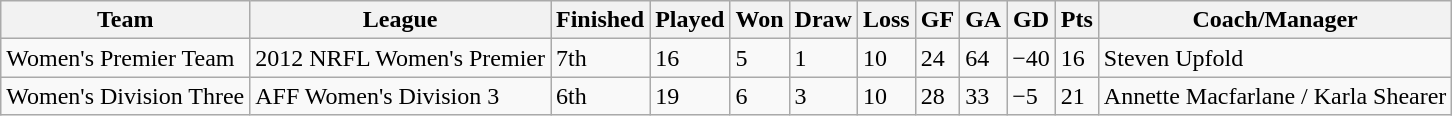<table class="wikitable">
<tr>
<th>Team</th>
<th>League</th>
<th>Finished</th>
<th>Played</th>
<th>Won</th>
<th>Draw</th>
<th>Loss</th>
<th>GF</th>
<th>GA</th>
<th>GD</th>
<th>Pts</th>
<th>Coach/Manager</th>
</tr>
<tr>
<td>Women's Premier Team</td>
<td>2012 NRFL Women's Premier</td>
<td>7th</td>
<td>16</td>
<td>5</td>
<td>1</td>
<td>10</td>
<td>24</td>
<td>64</td>
<td>−40</td>
<td>16</td>
<td> Steven Upfold</td>
</tr>
<tr>
<td>Women's Division Three</td>
<td>AFF Women's Division 3</td>
<td>6th</td>
<td>19</td>
<td>6</td>
<td>3</td>
<td>10</td>
<td>28</td>
<td>33</td>
<td>−5</td>
<td>21</td>
<td> Annette Macfarlane / Karla Shearer</td>
</tr>
</table>
